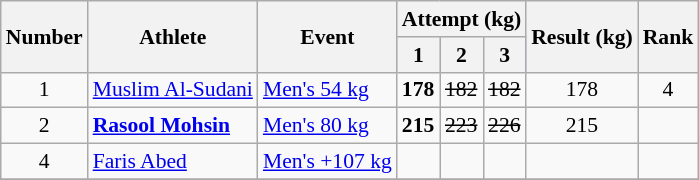<table class=wikitable style="font-size:90%">
<tr>
<th rowspan="2">Number</th>
<th rowspan="2">Athlete</th>
<th rowspan="2">Event</th>
<th colspan="3">Attempt (kg)</th>
<th rowspan="2">Result (kg)</th>
<th rowspan="2">Rank</th>
</tr>
<tr style="background:#9acdff;">
<th>1</th>
<th>2</th>
<th>3</th>
</tr>
<tr>
<td align=center>1</td>
<td><a href='#'>Muslim Al-Sudani</a></td>
<td><a href='#'>Men's 54 kg</a></td>
<td><strong>178</strong></td>
<td><s>182</s></td>
<td><s>182</s></td>
<td align="center">178</td>
<td align="center">4</td>
</tr>
<tr>
<td align=center>2</td>
<td><strong><a href='#'>Rasool Mohsin</a></strong></td>
<td><a href='#'>Men's 80 kg</a></td>
<td><strong>215</strong></td>
<td><s>223</s></td>
<td><s>226</s></td>
<td align="center">215</td>
<td align=center></td>
</tr>
<tr>
<td align=center>4</td>
<td><a href='#'>Faris Abed</a></td>
<td><a href='#'>Men's +107 kg</a></td>
<td></td>
<td></td>
<td></td>
<td></td>
<td></td>
</tr>
<tr>
</tr>
</table>
